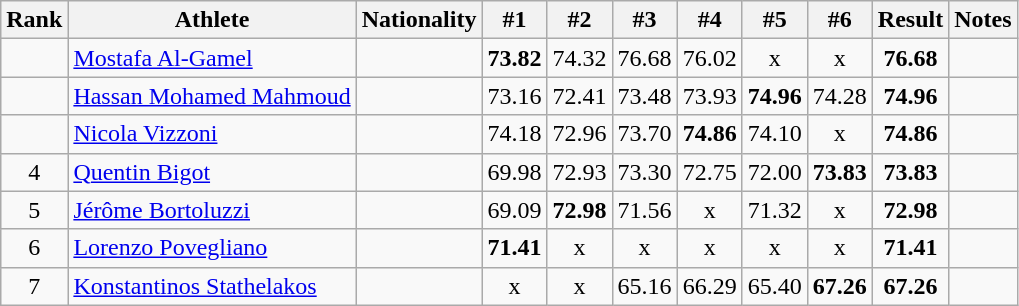<table class="wikitable sortable" style="text-align:center">
<tr>
<th>Rank</th>
<th>Athlete</th>
<th>Nationality</th>
<th>#1</th>
<th>#2</th>
<th>#3</th>
<th>#4</th>
<th>#5</th>
<th>#6</th>
<th>Result</th>
<th>Notes</th>
</tr>
<tr>
<td></td>
<td align="left"><a href='#'>Mostafa Al-Gamel</a></td>
<td align="left"></td>
<td><strong>73.82</strong></td>
<td>74.32</td>
<td>76.68</td>
<td>76.02</td>
<td>x</td>
<td>x</td>
<td><strong>76.68</strong></td>
<td></td>
</tr>
<tr>
<td></td>
<td align="left"><a href='#'>Hassan Mohamed Mahmoud</a></td>
<td align="left"></td>
<td>73.16</td>
<td>72.41</td>
<td>73.48</td>
<td>73.93</td>
<td><strong>74.96</strong></td>
<td>74.28</td>
<td><strong>74.96</strong></td>
<td></td>
</tr>
<tr>
<td></td>
<td align="left"><a href='#'>Nicola Vizzoni</a></td>
<td align="left"></td>
<td>74.18</td>
<td>72.96</td>
<td>73.70</td>
<td><strong>74.86</strong></td>
<td>74.10</td>
<td>x</td>
<td><strong>74.86</strong></td>
<td></td>
</tr>
<tr>
<td>4</td>
<td align="left"><a href='#'>Quentin Bigot</a></td>
<td align="left"></td>
<td>69.98</td>
<td>72.93</td>
<td>73.30</td>
<td>72.75</td>
<td>72.00</td>
<td><strong>73.83</strong></td>
<td><strong>73.83</strong></td>
<td></td>
</tr>
<tr>
<td>5</td>
<td align="left"><a href='#'>Jérôme Bortoluzzi</a></td>
<td align="left"></td>
<td>69.09</td>
<td><strong>72.98</strong></td>
<td>71.56</td>
<td>x</td>
<td>71.32</td>
<td>x</td>
<td><strong>72.98</strong></td>
<td></td>
</tr>
<tr>
<td>6</td>
<td align="left"><a href='#'>Lorenzo Povegliano</a></td>
<td align="left"></td>
<td><strong>71.41</strong></td>
<td>x</td>
<td>x</td>
<td>x</td>
<td>x</td>
<td>x</td>
<td><strong>71.41</strong></td>
<td></td>
</tr>
<tr>
<td>7</td>
<td align="left"><a href='#'>Konstantinos Stathelakos</a></td>
<td align="left"></td>
<td>x</td>
<td>x</td>
<td>65.16</td>
<td>66.29</td>
<td>65.40</td>
<td><strong>67.26</strong></td>
<td><strong>67.26 </strong></td>
<td></td>
</tr>
</table>
